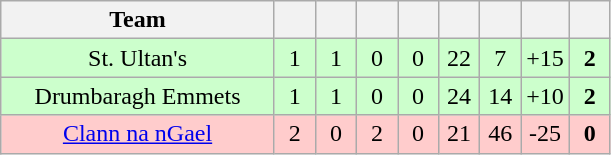<table class="wikitable" style="text-align:center">
<tr>
<th style="width:175px;">Team</th>
<th width="20"></th>
<th width="20"></th>
<th width="20"></th>
<th width="20"></th>
<th width="20"></th>
<th width="20"></th>
<th width="20"></th>
<th width="20"></th>
</tr>
<tr style="background:#cfc;">
<td>St. Ultan's</td>
<td>1</td>
<td>1</td>
<td>0</td>
<td>0</td>
<td>22</td>
<td>7</td>
<td>+15</td>
<td><strong>2</strong></td>
</tr>
<tr style="background:#cfc;">
<td>Drumbaragh Emmets</td>
<td>1</td>
<td>1</td>
<td>0</td>
<td>0</td>
<td>24</td>
<td>14</td>
<td>+10</td>
<td><strong>2</strong></td>
</tr>
<tr style="background:#fcc;">
<td><a href='#'>Clann na nGael</a></td>
<td>2</td>
<td>0</td>
<td>2</td>
<td>0</td>
<td>21</td>
<td>46</td>
<td>-25</td>
<td><strong>0</strong></td>
</tr>
</table>
